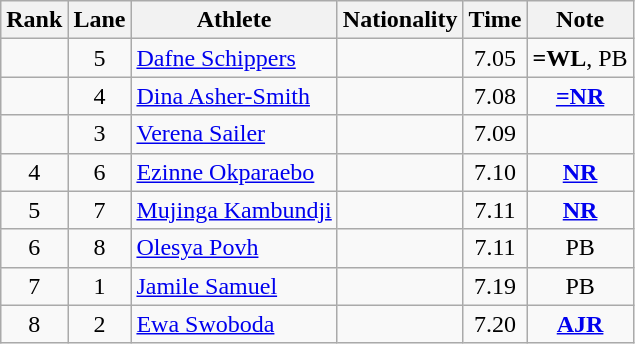<table class="wikitable sortable" style="text-align:center">
<tr>
<th>Rank</th>
<th>Lane</th>
<th>Athlete</th>
<th>Nationality</th>
<th>Time</th>
<th>Note</th>
</tr>
<tr>
<td></td>
<td>5</td>
<td align=left><a href='#'>Dafne Schippers</a></td>
<td align=left></td>
<td>7.05</td>
<td><strong>=WL</strong>, PB</td>
</tr>
<tr>
<td></td>
<td>4</td>
<td align=left><a href='#'>Dina Asher-Smith</a></td>
<td align=left></td>
<td>7.08</td>
<td><strong><a href='#'>=NR</a></strong></td>
</tr>
<tr>
<td></td>
<td>3</td>
<td align=left><a href='#'>Verena Sailer</a></td>
<td align=left></td>
<td>7.09</td>
<td></td>
</tr>
<tr>
<td>4</td>
<td>6</td>
<td align=left><a href='#'>Ezinne Okparaebo</a></td>
<td align=left></td>
<td>7.10</td>
<td><strong><a href='#'>NR</a></strong></td>
</tr>
<tr>
<td>5</td>
<td>7</td>
<td align=left><a href='#'>Mujinga Kambundji</a></td>
<td align=left></td>
<td>7.11</td>
<td><strong><a href='#'>NR</a></strong></td>
</tr>
<tr>
<td>6</td>
<td>8</td>
<td align=left><a href='#'>Olesya Povh</a></td>
<td align=left></td>
<td>7.11</td>
<td>PB</td>
</tr>
<tr>
<td>7</td>
<td>1</td>
<td align=left><a href='#'>Jamile Samuel</a></td>
<td align=left></td>
<td>7.19</td>
<td>PB</td>
</tr>
<tr>
<td>8</td>
<td>2</td>
<td align=left><a href='#'>Ewa Swoboda</a></td>
<td align=left></td>
<td>7.20</td>
<td><strong><a href='#'>AJR</a></strong></td>
</tr>
</table>
